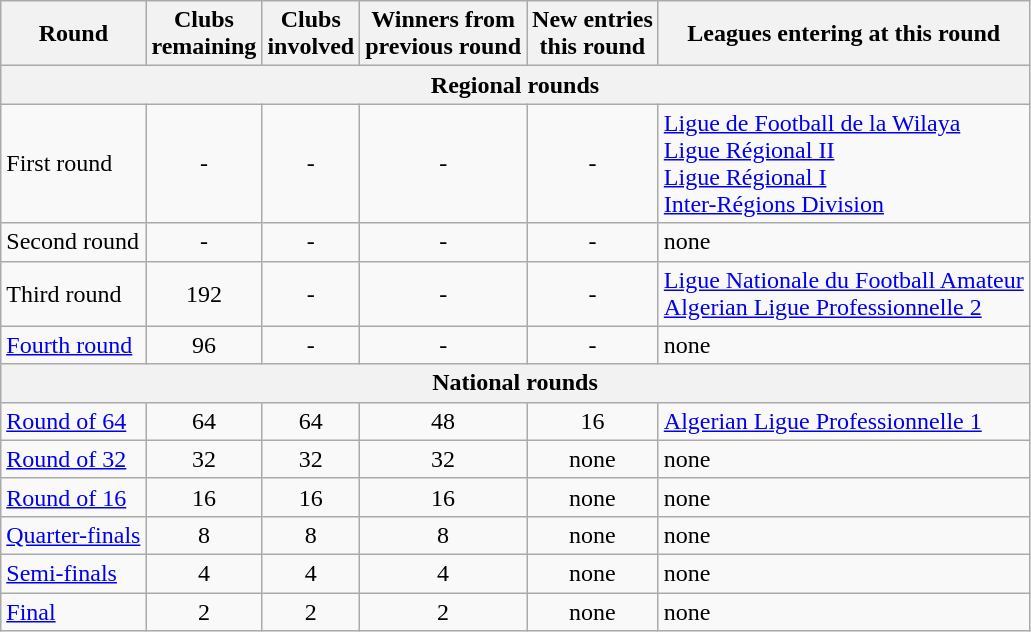<table class="wikitable">
<tr>
<th>Round</th>
<th>Clubs<br>remaining</th>
<th>Clubs<br>involved</th>
<th>Winners from<br>previous round</th>
<th>New entries<br>this round</th>
<th>Leagues entering at this round</th>
</tr>
<tr>
<th colspan=6>Regional rounds</th>
</tr>
<tr>
<td>First round</td>
<td style="text-align:center;">-</td>
<td style="text-align:center;">-</td>
<td style="text-align:center;">-</td>
<td style="text-align:center;">-</td>
<td><a href='#'>Ligue de Football de la Wilaya</a><br><a href='#'>Ligue Régional II</a><br><a href='#'>Ligue Régional I</a><br><a href='#'>Inter-Régions Division</a></td>
</tr>
<tr>
<td>Second round</td>
<td style="text-align:center;">-</td>
<td style="text-align:center;">-</td>
<td style="text-align:center;">-</td>
<td style="text-align:center;">-</td>
<td>none</td>
</tr>
<tr>
<td>Third round</td>
<td style="text-align:center;">192</td>
<td style="text-align:center;">-</td>
<td style="text-align:center;">-</td>
<td style="text-align:center;">-</td>
<td><a href='#'>Ligue Nationale du Football Amateur</a><br><a href='#'>Algerian Ligue Professionnelle 2</a></td>
</tr>
<tr>
<td><a href='#'>Fourth round</a></td>
<td style="text-align:center;">96</td>
<td style="text-align:center;">-</td>
<td style="text-align:center;">-</td>
<td style="text-align:center;">-</td>
<td>none</td>
</tr>
<tr>
<th colspan=6>National rounds</th>
</tr>
<tr>
<td><a href='#'>Round of 64</a></td>
<td style="text-align:center;">64</td>
<td style="text-align:center;">64</td>
<td style="text-align:center;">48</td>
<td style="text-align:center;">16</td>
<td><a href='#'>Algerian Ligue Professionnelle 1</a></td>
</tr>
<tr>
<td><a href='#'>Round of 32</a></td>
<td style="text-align:center;">32</td>
<td style="text-align:center;">32</td>
<td style="text-align:center;">32</td>
<td style="text-align:center;">none</td>
<td>none</td>
</tr>
<tr>
<td><a href='#'>Round of 16</a></td>
<td style="text-align:center;">16</td>
<td style="text-align:center;">16</td>
<td style="text-align:center;">16</td>
<td style="text-align:center;">none</td>
<td>none</td>
</tr>
<tr>
<td><a href='#'>Quarter-finals</a></td>
<td style="text-align:center;">8</td>
<td style="text-align:center;">8</td>
<td style="text-align:center;">8</td>
<td style="text-align:center;">none</td>
<td>none</td>
</tr>
<tr>
<td><a href='#'>Semi-finals</a></td>
<td style="text-align:center;">4</td>
<td style="text-align:center;">4</td>
<td style="text-align:center;">4</td>
<td style="text-align:center;">none</td>
<td>none</td>
</tr>
<tr>
<td><a href='#'>Final</a></td>
<td style="text-align:center;">2</td>
<td style="text-align:center;">2</td>
<td style="text-align:center;">2</td>
<td style="text-align:center;">none</td>
<td>none</td>
</tr>
</table>
